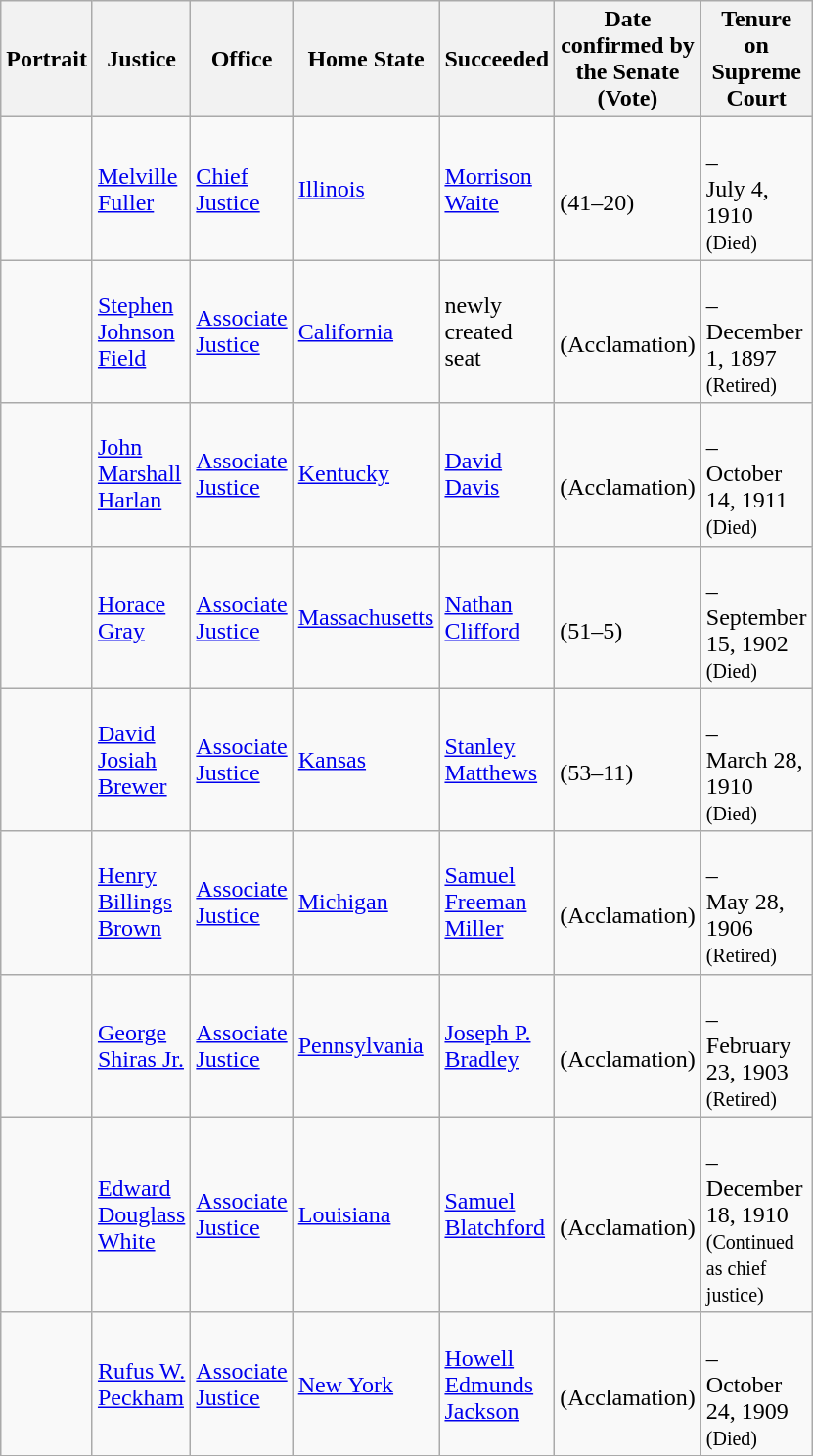<table class="wikitable sortable">
<tr>
<th scope="col" style="width: 10px;">Portrait</th>
<th scope="col" style="width: 10px;">Justice</th>
<th scope="col" style="width: 10px;">Office</th>
<th scope="col" style="width: 10px;">Home State</th>
<th scope="col" style="width: 10px;">Succeeded</th>
<th scope="col" style="width: 10px;">Date confirmed by the Senate<br>(Vote)</th>
<th scope="col" style="width: 10px;">Tenure on Supreme Court</th>
</tr>
<tr>
<td></td>
<td><a href='#'>Melville Fuller</a></td>
<td><a href='#'>Chief Justice</a></td>
<td><a href='#'>Illinois</a></td>
<td><a href='#'>Morrison Waite</a></td>
<td><br>(41–20)</td>
<td><br>–<br>July 4, 1910<br><small>(Died)</small></td>
</tr>
<tr>
<td></td>
<td><a href='#'>Stephen Johnson Field</a></td>
<td><a href='#'>Associate Justice</a></td>
<td><a href='#'>California</a></td>
<td>newly created seat</td>
<td><br>(Acclamation)</td>
<td><br>–<br>December 1, 1897<br><small>(Retired)</small></td>
</tr>
<tr>
<td></td>
<td><a href='#'>John Marshall Harlan</a></td>
<td><a href='#'>Associate Justice</a></td>
<td><a href='#'>Kentucky</a></td>
<td><a href='#'>David Davis</a></td>
<td><br>(Acclamation)</td>
<td><br>–<br>October 14, 1911<br><small>(Died)</small></td>
</tr>
<tr>
<td></td>
<td><a href='#'>Horace Gray</a></td>
<td><a href='#'>Associate Justice</a></td>
<td><a href='#'>Massachusetts</a></td>
<td><a href='#'>Nathan Clifford</a></td>
<td><br>(51–5)</td>
<td><br>–<br>September 15, 1902<br><small>(Died)</small></td>
</tr>
<tr>
<td></td>
<td><a href='#'>David Josiah Brewer</a></td>
<td><a href='#'>Associate Justice</a></td>
<td><a href='#'>Kansas</a></td>
<td><a href='#'>Stanley Matthews</a></td>
<td><br>(53–11)</td>
<td><br>–<br>March 28, 1910<br><small>(Died)</small></td>
</tr>
<tr>
<td></td>
<td><a href='#'>Henry Billings Brown</a></td>
<td><a href='#'>Associate Justice</a></td>
<td><a href='#'>Michigan</a></td>
<td><a href='#'>Samuel Freeman Miller</a></td>
<td><br>(Acclamation)</td>
<td><br>–<br>May 28, 1906<br><small>(Retired)</small></td>
</tr>
<tr>
<td></td>
<td><a href='#'>George Shiras Jr.</a></td>
<td><a href='#'>Associate Justice</a></td>
<td><a href='#'>Pennsylvania</a></td>
<td><a href='#'>Joseph P. Bradley</a></td>
<td><br>(Acclamation)</td>
<td><br>–<br>February 23, 1903<br><small>(Retired)</small></td>
</tr>
<tr>
<td></td>
<td><a href='#'>Edward Douglass White</a></td>
<td><a href='#'>Associate Justice</a></td>
<td><a href='#'>Louisiana</a></td>
<td><a href='#'>Samuel Blatchford</a></td>
<td><br>(Acclamation)</td>
<td><br>–<br>December 18, 1910<br><small><span>(Continued as chief justice)</span></small></td>
</tr>
<tr>
<td></td>
<td><a href='#'>Rufus W. Peckham</a></td>
<td><a href='#'>Associate Justice</a></td>
<td><a href='#'>New York</a></td>
<td><a href='#'>Howell Edmunds Jackson</a></td>
<td><br>(Acclamation)</td>
<td><br>–<br>October 24, 1909<br><small>(Died)</small></td>
</tr>
<tr>
</tr>
</table>
